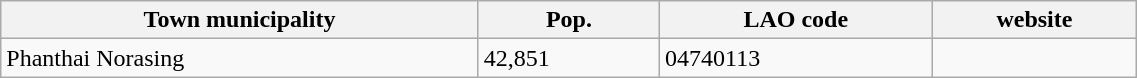<table class="wikitable" style="width:60%;">
<tr>
<th>Town municipality</th>
<th>Pop.</th>
<th>LAO code</th>
<th>website</th>
</tr>
<tr>
<td>Phanthai Norasing</td>
<td>42,851</td>
<td>04740113</td>
<td></td>
</tr>
</table>
